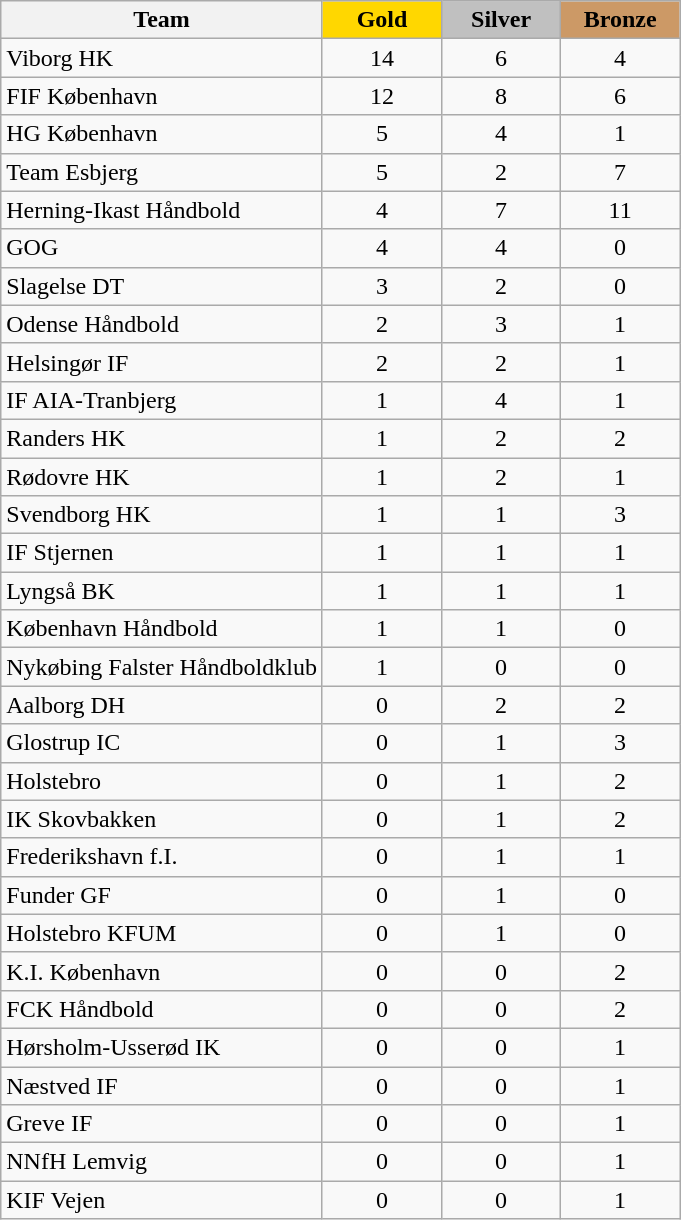<table class="wikitable" style="text-align:center;">
<tr>
<th>Team</th>
<td style="background:gold; width:4.5em; font-weight:bold;">Gold</td>
<td style="background:silver; width:4.5em; font-weight:bold;">Silver</td>
<td style="background:#c96; width:4.5em; font-weight:bold;">Bronze</td>
</tr>
<tr>
<td style="text-align:left;">Viborg HK</td>
<td>14</td>
<td>6</td>
<td>4</td>
</tr>
<tr>
<td style="text-align:left;">FIF København</td>
<td>12</td>
<td>8</td>
<td>6</td>
</tr>
<tr>
<td style="text-align:left;">HG København</td>
<td>5</td>
<td>4</td>
<td>1</td>
</tr>
<tr>
<td style="text-align:left;">Team Esbjerg</td>
<td>5</td>
<td>2</td>
<td>7</td>
</tr>
<tr>
<td style="text-align:left;">Herning-Ikast Håndbold</td>
<td>4</td>
<td>7</td>
<td>11</td>
</tr>
<tr>
<td style="text-align:left;">GOG</td>
<td>4</td>
<td>4</td>
<td>0</td>
</tr>
<tr>
<td style="text-align:left;">Slagelse DT</td>
<td>3</td>
<td>2</td>
<td>0</td>
</tr>
<tr>
<td style="text-align:left;">Odense Håndbold</td>
<td>2</td>
<td>3</td>
<td>1</td>
</tr>
<tr>
<td style="text-align:left;">Helsingør IF</td>
<td>2</td>
<td>2</td>
<td>1</td>
</tr>
<tr>
<td style="text-align:left;">IF AIA-Tranbjerg</td>
<td>1</td>
<td>4</td>
<td>1</td>
</tr>
<tr>
<td style="text-align:left;">Randers HK</td>
<td>1</td>
<td>2</td>
<td>2</td>
</tr>
<tr>
<td style="text-align:left;">Rødovre HK</td>
<td>1</td>
<td>2</td>
<td>1</td>
</tr>
<tr>
<td style="text-align:left;">Svendborg HK</td>
<td>1</td>
<td>1</td>
<td>3</td>
</tr>
<tr>
<td style="text-align:left;">IF Stjernen</td>
<td>1</td>
<td>1</td>
<td>1</td>
</tr>
<tr>
<td style="text-align:left;">Lyngså BK</td>
<td>1</td>
<td>1</td>
<td>1</td>
</tr>
<tr>
<td style="text-align:left;">København Håndbold</td>
<td>1</td>
<td>1</td>
<td>0</td>
</tr>
<tr>
<td style="text-align:left;">Nykøbing Falster Håndboldklub</td>
<td>1</td>
<td>0</td>
<td>0</td>
</tr>
<tr>
<td style="text-align:left;">Aalborg DH</td>
<td>0</td>
<td>2</td>
<td>2</td>
</tr>
<tr>
<td style="text-align:left;">Glostrup IC</td>
<td>0</td>
<td>1</td>
<td>3</td>
</tr>
<tr>
<td style="text-align:left;">Holstebro</td>
<td>0</td>
<td>1</td>
<td>2</td>
</tr>
<tr>
<td style="text-align:left;">IK Skovbakken</td>
<td>0</td>
<td>1</td>
<td>2</td>
</tr>
<tr>
<td style="text-align:left;">Frederikshavn f.I.</td>
<td>0</td>
<td>1</td>
<td>1</td>
</tr>
<tr>
<td style="text-align:left;">Funder GF</td>
<td>0</td>
<td>1</td>
<td>0</td>
</tr>
<tr>
<td style="text-align:left;">Holstebro KFUM</td>
<td>0</td>
<td>1</td>
<td>0</td>
</tr>
<tr>
<td style="text-align:left;">K.I. København</td>
<td>0</td>
<td>0</td>
<td>2</td>
</tr>
<tr>
<td style="text-align:left;">FCK Håndbold</td>
<td>0</td>
<td>0</td>
<td>2</td>
</tr>
<tr>
<td style="text-align:left;">Hørsholm-Usserød IK</td>
<td>0</td>
<td>0</td>
<td>1</td>
</tr>
<tr>
<td style="text-align:left;">Næstved IF</td>
<td>0</td>
<td>0</td>
<td>1</td>
</tr>
<tr>
<td style="text-align:left;">Greve IF</td>
<td>0</td>
<td>0</td>
<td>1</td>
</tr>
<tr>
<td style="text-align:left;">NNfH Lemvig</td>
<td>0</td>
<td>0</td>
<td>1</td>
</tr>
<tr>
<td style="text-align:left;">KIF Vejen</td>
<td>0</td>
<td>0</td>
<td>1</td>
</tr>
</table>
